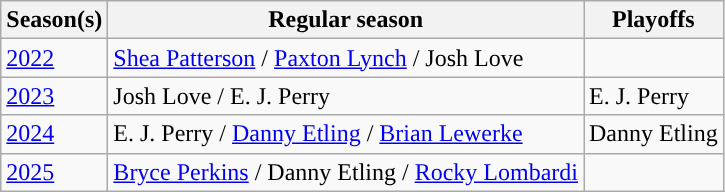<table class="wikitable">
<tr>
<th>Season(s)</th>
<th>Regular season</th>
<th>Playoffs</th>
</tr>
<tr>
<td><a href='#'>2022</a></td>
<td><a href='#'>Shea Patterson</a>  / <a href='#'>Paxton Lynch</a>  / Josh Love </td>
<td></td>
</tr>
<tr>
<td><a href='#'>2023</a></td>
<td>Josh Love  / E. J. Perry </td>
<td>E. J. Perry </td>
</tr>
<tr>
<td><a href='#'>2024</a></td>
<td>E. J. Perry  / <a href='#'>Danny Etling</a>  / <a href='#'>Brian Lewerke</a> </td>
<td>Danny Etling </td>
</tr>
<tr>
<td><a href='#'>2025</a></td>
<td><a href='#'>Bryce Perkins</a>  / Danny Etling  / <a href='#'>Rocky Lombardi</a> </td>
<td></td>
</tr>
</table>
